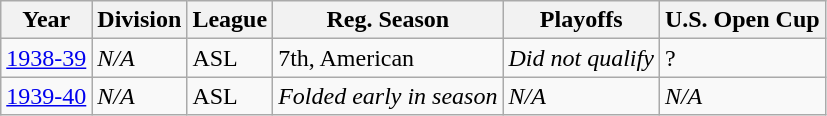<table class="wikitable">
<tr>
<th>Year</th>
<th>Division</th>
<th>League</th>
<th>Reg. Season</th>
<th>Playoffs</th>
<th>U.S. Open Cup</th>
</tr>
<tr>
<td><a href='#'>1938-39</a></td>
<td><em>N/A</em></td>
<td>ASL</td>
<td>7th, American</td>
<td><em>Did not qualify</em></td>
<td>?</td>
</tr>
<tr>
<td><a href='#'>1939-40</a></td>
<td><em>N/A</em></td>
<td>ASL</td>
<td><em>Folded early in season</em></td>
<td><em>N/A</em></td>
<td><em>N/A</em></td>
</tr>
</table>
